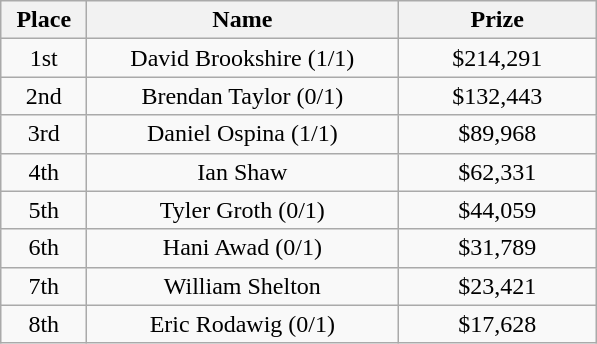<table class="wikitable">
<tr>
<th width="50">Place</th>
<th width="200">Name</th>
<th width="125">Prize</th>
</tr>
<tr>
<td align = "center">1st</td>
<td align = "center">David Brookshire (1/1)</td>
<td align = "center">$214,291</td>
</tr>
<tr>
<td align = "center">2nd</td>
<td align = "center">Brendan Taylor (0/1)</td>
<td align = "center">$132,443</td>
</tr>
<tr>
<td align = "center">3rd</td>
<td align = "center">Daniel Ospina (1/1)</td>
<td align = "center">$89,968</td>
</tr>
<tr>
<td align = "center">4th</td>
<td align = "center">Ian Shaw</td>
<td align = "center">$62,331</td>
</tr>
<tr>
<td align = "center">5th</td>
<td align = "center">Tyler Groth (0/1)</td>
<td align = "center">$44,059</td>
</tr>
<tr>
<td align = "center">6th</td>
<td align = "center">Hani Awad (0/1)</td>
<td align = "center">$31,789</td>
</tr>
<tr>
<td align = "center">7th</td>
<td align = "center">William Shelton</td>
<td align = "center">$23,421</td>
</tr>
<tr>
<td align = "center">8th</td>
<td align = "center">Eric Rodawig (0/1)</td>
<td align = "center">$17,628</td>
</tr>
</table>
